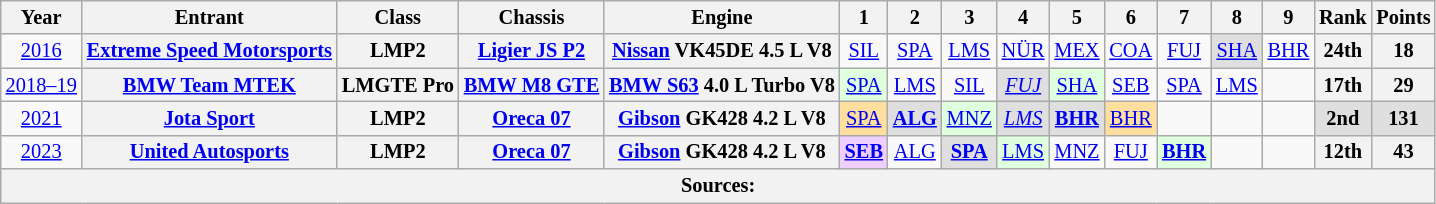<table class="wikitable" style="text-align:center; font-size:85%">
<tr>
<th>Year</th>
<th>Entrant</th>
<th>Class</th>
<th>Chassis</th>
<th>Engine</th>
<th>1</th>
<th>2</th>
<th>3</th>
<th>4</th>
<th>5</th>
<th>6</th>
<th>7</th>
<th>8</th>
<th>9</th>
<th>Rank</th>
<th>Points</th>
</tr>
<tr>
<td><a href='#'>2016</a></td>
<th nowrap><a href='#'>Extreme Speed Motorsports</a></th>
<th>LMP2</th>
<th nowrap><a href='#'>Ligier JS P2</a></th>
<th nowrap><a href='#'>Nissan</a> VK45DE 4.5 L V8</th>
<td><a href='#'>SIL</a></td>
<td><a href='#'>SPA</a></td>
<td><a href='#'>LMS</a></td>
<td><a href='#'>NÜR</a></td>
<td><a href='#'>MEX</a></td>
<td><a href='#'>COA</a></td>
<td><a href='#'>FUJ</a></td>
<td style="background:#DFDFDF;"><a href='#'>SHA</a><br></td>
<td><a href='#'>BHR</a></td>
<th>24th</th>
<th>18</th>
</tr>
<tr>
<td nowrap><a href='#'>2018–19</a></td>
<th nowrap><a href='#'>BMW Team MTEK</a></th>
<th nowrap>LMGTE Pro</th>
<th nowrap><a href='#'>BMW M8 GTE</a></th>
<th nowrap><a href='#'>BMW S63</a> 4.0 L Turbo V8</th>
<td style="background:#DFFFDF;"><a href='#'>SPA</a><br></td>
<td><a href='#'>LMS</a></td>
<td><a href='#'>SIL</a></td>
<td style="background:#DFDFDF;"><em><a href='#'>FUJ</a></em><br></td>
<td style="background:#DFFFDF;"><a href='#'>SHA</a><br></td>
<td><a href='#'>SEB</a></td>
<td><a href='#'>SPA</a></td>
<td><a href='#'>LMS</a></td>
<td></td>
<th>17th</th>
<th>29</th>
</tr>
<tr>
<td><a href='#'>2021</a></td>
<th nowrap><a href='#'>Jota Sport</a></th>
<th>LMP2</th>
<th nowrap><a href='#'>Oreca 07</a></th>
<th nowrap><a href='#'>Gibson</a> GK428 4.2 L V8</th>
<td style="background:#FFDF9F;"><a href='#'>SPA</a><br></td>
<td style="background:#DFDFDF;"><strong><a href='#'>ALG</a></strong><br></td>
<td style="background:#DFFFDF;"><a href='#'>MNZ</a><br></td>
<td style="background:#DFDFDF;"><em><a href='#'>LMS</a></em><br></td>
<td style="background:#DFDFDF;"><strong><a href='#'>BHR</a></strong><br></td>
<td style="background:#FFDF9F;"><a href='#'>BHR</a><br></td>
<td></td>
<td></td>
<td></td>
<th style="background:#DFDFDF;">2nd</th>
<th style="background:#DFDFDF;">131</th>
</tr>
<tr>
<td><a href='#'>2023</a></td>
<th nowrap><a href='#'>United Autosports</a></th>
<th>LMP2</th>
<th nowrap><a href='#'>Oreca 07</a></th>
<th nowrap><a href='#'>Gibson</a> GK428 4.2 L V8</th>
<td style="background:#EFCFFF;"><strong><a href='#'>SEB</a></strong><br></td>
<td><a href='#'>ALG</a></td>
<td style="background:#DFDFDF;"><strong><a href='#'>SPA</a></strong><br></td>
<td style="background:#DFFFDF;"><a href='#'>LMS</a><br></td>
<td><a href='#'>MNZ</a></td>
<td><a href='#'>FUJ</a></td>
<td style="background:#DFFFDF;"><strong><a href='#'>BHR</a></strong><br></td>
<td></td>
<td></td>
<th>12th</th>
<th>43</th>
</tr>
<tr>
<th colspan="16">Sources:</th>
</tr>
</table>
